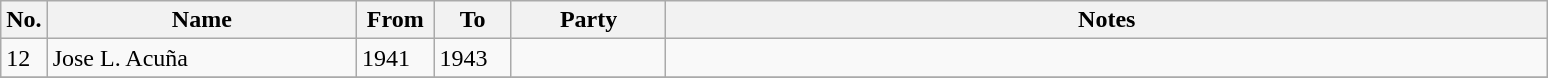<table class="wikitable" style="float:center; ">
<tr>
<th width="3%">No.</th>
<th width="20%">Name</th>
<th width="5%" align="center">From</th>
<th width="5%">To</th>
<th width="10%">Party</th>
<th>Notes</th>
</tr>
<tr>
<td>12</td>
<td>Jose L. Acuña</td>
<td>1941</td>
<td>1943</td>
<td></td>
<td></td>
</tr>
<tr>
</tr>
</table>
